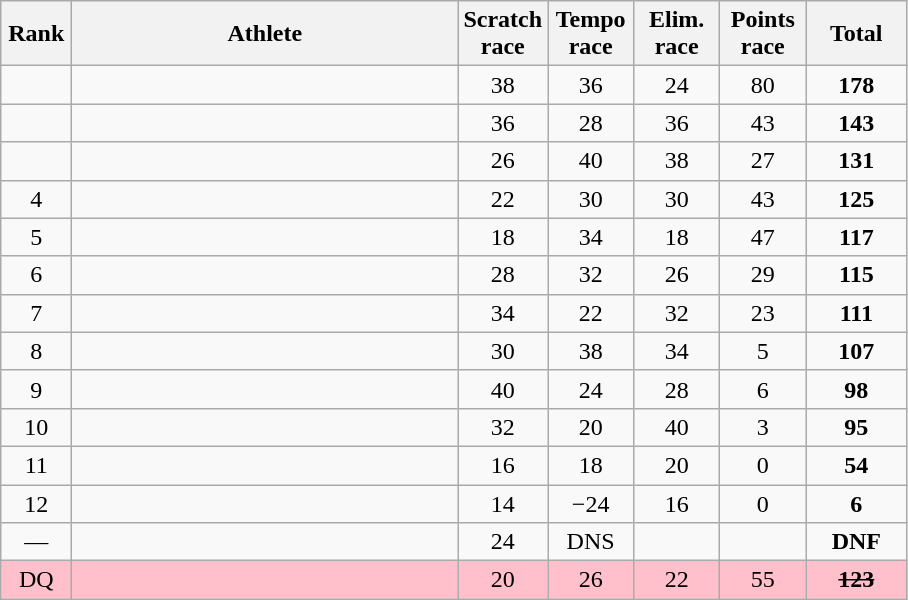<table class=wikitable style="text-align:center">
<tr>
<th width=40>Rank</th>
<th width=250>Athlete</th>
<th width=50>Scratch<br>race</th>
<th width=50>Tempo<br>race</th>
<th width=50>Elim.<br>race</th>
<th width=50>Points<br>race</th>
<th width=60>Total</th>
</tr>
<tr>
<td></td>
<td align=left></td>
<td>38</td>
<td>36</td>
<td>24</td>
<td>80</td>
<td><strong>178</strong></td>
</tr>
<tr>
<td></td>
<td align=left></td>
<td>36</td>
<td>28</td>
<td>36</td>
<td>43</td>
<td><strong>143</strong></td>
</tr>
<tr>
<td></td>
<td align=left></td>
<td>26</td>
<td>40</td>
<td>38</td>
<td>27</td>
<td><strong>131</strong></td>
</tr>
<tr>
<td>4</td>
<td align=left></td>
<td>22</td>
<td>30</td>
<td>30</td>
<td>43</td>
<td><strong>125</strong></td>
</tr>
<tr>
<td>5</td>
<td align=left></td>
<td>18</td>
<td>34</td>
<td>18</td>
<td>47</td>
<td><strong>117</strong></td>
</tr>
<tr>
<td>6</td>
<td align=left></td>
<td>28</td>
<td>32</td>
<td>26</td>
<td>29</td>
<td><strong>115</strong></td>
</tr>
<tr>
<td>7</td>
<td align=left></td>
<td>34</td>
<td>22</td>
<td>32</td>
<td>23</td>
<td><strong>111</strong></td>
</tr>
<tr>
<td>8</td>
<td align=left></td>
<td>30</td>
<td>38</td>
<td>34</td>
<td>5</td>
<td><strong>107</strong></td>
</tr>
<tr>
<td>9</td>
<td align=left></td>
<td>40</td>
<td>24</td>
<td>28</td>
<td>6</td>
<td><strong>98</strong></td>
</tr>
<tr>
<td>10</td>
<td align=left></td>
<td>32</td>
<td>20</td>
<td>40</td>
<td>3</td>
<td><strong>95</strong></td>
</tr>
<tr>
<td>11</td>
<td align=left></td>
<td>16</td>
<td>18</td>
<td>20</td>
<td>0</td>
<td><strong>54</strong></td>
</tr>
<tr>
<td>12</td>
<td align=left></td>
<td>14</td>
<td>−24</td>
<td>16</td>
<td>0</td>
<td><strong>6</strong></td>
</tr>
<tr>
<td>—</td>
<td align=left></td>
<td>24</td>
<td>DNS</td>
<td></td>
<td></td>
<td><strong>DNF</strong></td>
</tr>
<tr bgcolor=pink>
<td>DQ</td>
<td align=left></td>
<td>20</td>
<td>26</td>
<td>22</td>
<td>55</td>
<td><s><strong>123</strong></s></td>
</tr>
</table>
